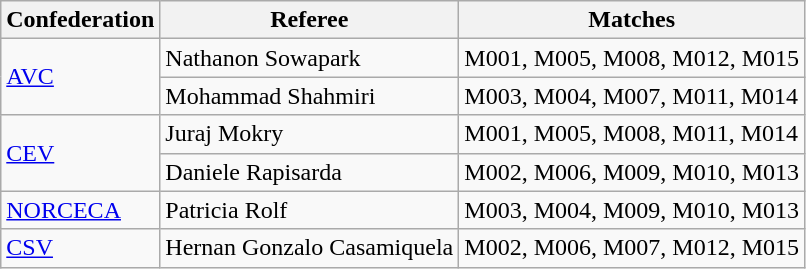<table class="wikitable">
<tr>
<th>Confederation</th>
<th>Referee</th>
<th>Matches</th>
</tr>
<tr>
<td rowspan=2><a href='#'>AVC</a></td>
<td> Nathanon Sowapark</td>
<td>M001, M005, M008, M012, M015</td>
</tr>
<tr>
<td> Mohammad Shahmiri</td>
<td>M003, M004, M007, M011, M014</td>
</tr>
<tr>
<td rowspan=2><a href='#'>CEV</a></td>
<td> Juraj Mokry</td>
<td>M001, M005, M008, M011, M014</td>
</tr>
<tr>
<td> Daniele Rapisarda</td>
<td>M002, M006, M009, M010, M013</td>
</tr>
<tr>
<td><a href='#'>NORCECA</a></td>
<td> Patricia Rolf</td>
<td>M003, M004, M009, M010, M013</td>
</tr>
<tr>
<td><a href='#'>CSV</a></td>
<td> Hernan Gonzalo Casamiquela</td>
<td>M002, M006, M007, M012, M015</td>
</tr>
</table>
